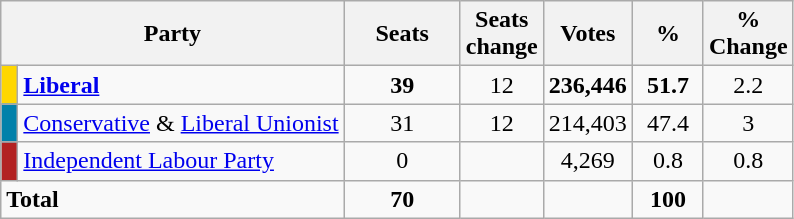<table class="wikitable sortable">
<tr>
<th style="width:100px" colspan=2>Party</th>
<th style="width:70px;">Seats</th>
<th style="width:40px;">Seats change</th>
<th style="width:40px;">Votes</th>
<th style="width:40px;">%</th>
<th style="width:40px;">% Change</th>
</tr>
<tr>
<td bgcolor="#FFD700"></td>
<td><strong><a href='#'>Liberal</a></strong></td>
<td align=center><strong>39</strong></td>
<td align=center> 12</td>
<td align=center><strong> 236,446</strong></td>
<td align=center><strong>51.7</strong></td>
<td align=center> 2.2</td>
</tr>
<tr>
<td bgcolor="#0281AA"></td>
<td><a href='#'>Conservative</a> & <a href='#'>Liberal Unionist</a></td>
<td align=center>31</td>
<td align=center> 12</td>
<td align=center>214,403</td>
<td align=center>47.4</td>
<td align=center> 3</td>
</tr>
<tr>
<td style="background-color:#B22222"> </td>
<td><a href='#'>Independent Labour Party</a></td>
<td align="center">0</td>
<td align="center"></td>
<td align="center">4,269</td>
<td align="center">0.8</td>
<td align="center"> 0.8</td>
</tr>
<tr>
<td colspan=2><strong>Total</strong></td>
<td align=center><strong>70</strong></td>
<td align=center></td>
<td align=center></td>
<td align=center><strong>100</strong></td>
<td align=center></td>
</tr>
</table>
